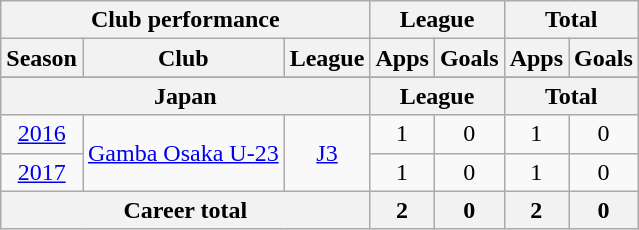<table class="wikitable" style="text-align:center">
<tr>
<th colspan=3>Club performance</th>
<th colspan=2>League</th>
<th colspan=2>Total</th>
</tr>
<tr>
<th>Season</th>
<th>Club</th>
<th>League</th>
<th>Apps</th>
<th>Goals</th>
<th>Apps</th>
<th>Goals</th>
</tr>
<tr>
</tr>
<tr>
<th colspan=3>Japan</th>
<th colspan=2>League</th>
<th colspan=2>Total</th>
</tr>
<tr>
<td><a href='#'>2016</a></td>
<td rowspan="2"><a href='#'>Gamba Osaka U-23</a></td>
<td rowspan="2"><a href='#'>J3</a></td>
<td>1</td>
<td>0</td>
<td>1</td>
<td>0</td>
</tr>
<tr>
<td><a href='#'>2017</a></td>
<td>1</td>
<td>0</td>
<td>1</td>
<td>0</td>
</tr>
<tr>
<th colspan=3>Career total</th>
<th>2</th>
<th>0</th>
<th>2</th>
<th>0</th>
</tr>
</table>
